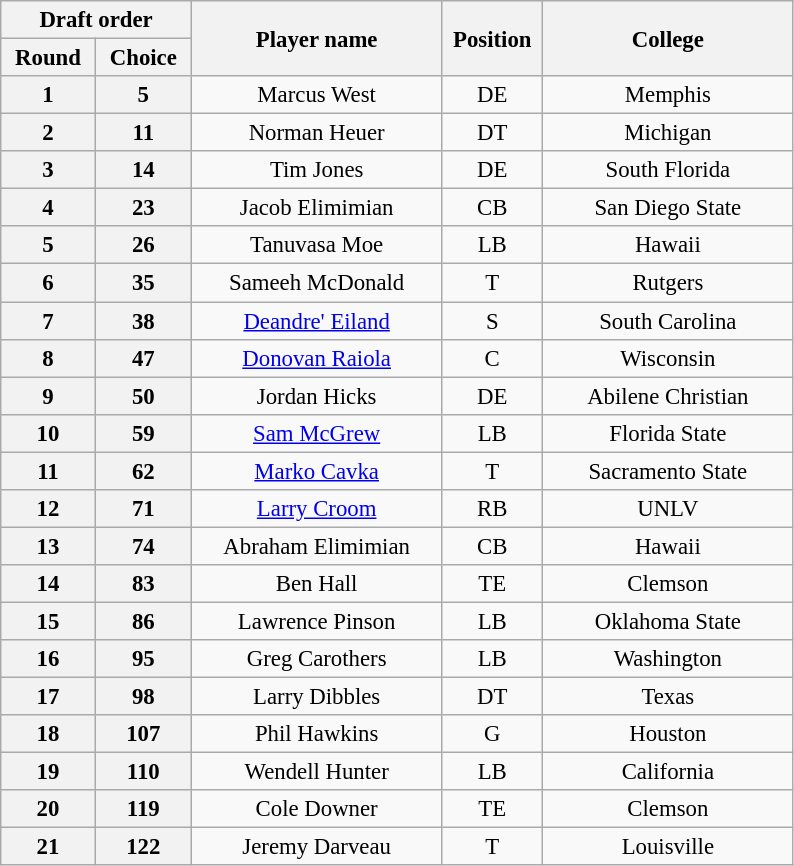<table class="wikitable" style="font-size:95%; text-align:center">
<tr>
<th width="120" colspan="2">Draft order</th>
<th width="160" rowspan="2">Player name</th>
<th width="60"  rowspan="2">Position</th>
<th width="160" rowspan="2">College</th>
</tr>
<tr>
<th>Round</th>
<th>Choice</th>
</tr>
<tr>
<th>1</th>
<th>5</th>
<td>Marcus West</td>
<td>DE</td>
<td>Memphis</td>
</tr>
<tr>
<th>2</th>
<th>11</th>
<td>Norman Heuer</td>
<td>DT</td>
<td>Michigan</td>
</tr>
<tr>
<th>3</th>
<th>14</th>
<td>Tim Jones</td>
<td>DE</td>
<td>South Florida</td>
</tr>
<tr>
<th>4</th>
<th>23</th>
<td>Jacob Elimimian</td>
<td>CB</td>
<td>San Diego State</td>
</tr>
<tr>
<th>5</th>
<th>26</th>
<td>Tanuvasa Moe</td>
<td>LB</td>
<td>Hawaii</td>
</tr>
<tr>
<th>6</th>
<th>35</th>
<td>Sameeh McDonald</td>
<td>T</td>
<td>Rutgers</td>
</tr>
<tr>
<th>7</th>
<th>38</th>
<td><a href='#'>Deandre' Eiland</a></td>
<td>S</td>
<td>South Carolina</td>
</tr>
<tr>
<th>8</th>
<th>47</th>
<td><a href='#'>Donovan Raiola</a></td>
<td>C</td>
<td>Wisconsin</td>
</tr>
<tr>
<th>9</th>
<th>50</th>
<td>Jordan Hicks</td>
<td>DE</td>
<td>Abilene Christian</td>
</tr>
<tr>
<th>10</th>
<th>59</th>
<td><a href='#'>Sam McGrew</a></td>
<td>LB</td>
<td>Florida State</td>
</tr>
<tr>
<th>11</th>
<th>62</th>
<td><a href='#'>Marko Cavka</a></td>
<td>T</td>
<td>Sacramento State</td>
</tr>
<tr>
<th>12</th>
<th>71</th>
<td><a href='#'>Larry Croom</a></td>
<td>RB</td>
<td>UNLV</td>
</tr>
<tr>
<th>13</th>
<th>74</th>
<td>Abraham Elimimian</td>
<td>CB</td>
<td>Hawaii</td>
</tr>
<tr>
<th>14</th>
<th>83</th>
<td>Ben Hall</td>
<td>TE</td>
<td>Clemson</td>
</tr>
<tr>
<th>15</th>
<th>86</th>
<td>Lawrence Pinson</td>
<td>LB</td>
<td>Oklahoma State</td>
</tr>
<tr>
<th>16</th>
<th>95</th>
<td>Greg Carothers</td>
<td>LB</td>
<td>Washington</td>
</tr>
<tr>
<th>17</th>
<th>98</th>
<td>Larry Dibbles</td>
<td>DT</td>
<td>Texas</td>
</tr>
<tr>
<th>18</th>
<th>107</th>
<td>Phil Hawkins</td>
<td>G</td>
<td>Houston</td>
</tr>
<tr>
<th>19</th>
<th>110</th>
<td>Wendell Hunter</td>
<td>LB</td>
<td>California</td>
</tr>
<tr>
<th>20</th>
<th>119</th>
<td>Cole Downer</td>
<td>TE</td>
<td>Clemson</td>
</tr>
<tr>
<th>21</th>
<th>122</th>
<td>Jeremy Darveau</td>
<td>T</td>
<td>Louisville</td>
</tr>
</table>
